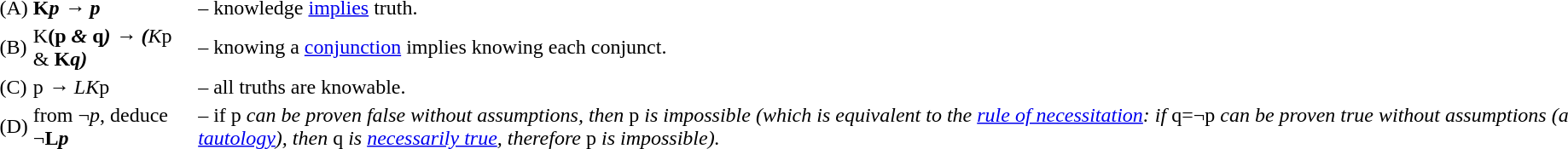<table>
<tr>
<td>(A)</td>
<td><strong>K<strong><em>p<em> → </em>p<em></td>
<td>– knowledge <a href='#'>implies</a> truth.</td>
</tr>
<tr>
<td>(B)</td>
<td></strong>K<strong>(</em>p<em> & </em>q<em>) → (</strong>K</em></strong>p</em> & <strong>K<strong><em>q<em>)</td>
<td>– knowing a <a href='#'>conjunction</a> implies knowing each conjunct.</td>
</tr>
<tr>
<td>(C)</td>
<td></em>p<em> → </strong>LK</em></strong>p</em></td>
<td>– all truths are knowable.</td>
</tr>
<tr>
<td>(D)</td>
<td>from ¬<em>p</em>, deduce ¬<strong>L<strong><em>p<em></td>
<td>– if </em>p<em> can be proven false without assumptions, then </em>p<em> is impossible (which is equivalent to the <a href='#'>rule of necessitation</a>: if </em>q=¬p<em> can be proven true without assumptions (a <a href='#'>tautology</a>), then </em>q<em> is <a href='#'>necessarily true</a>, therefore </em>p<em> is impossible).</td>
</tr>
</table>
